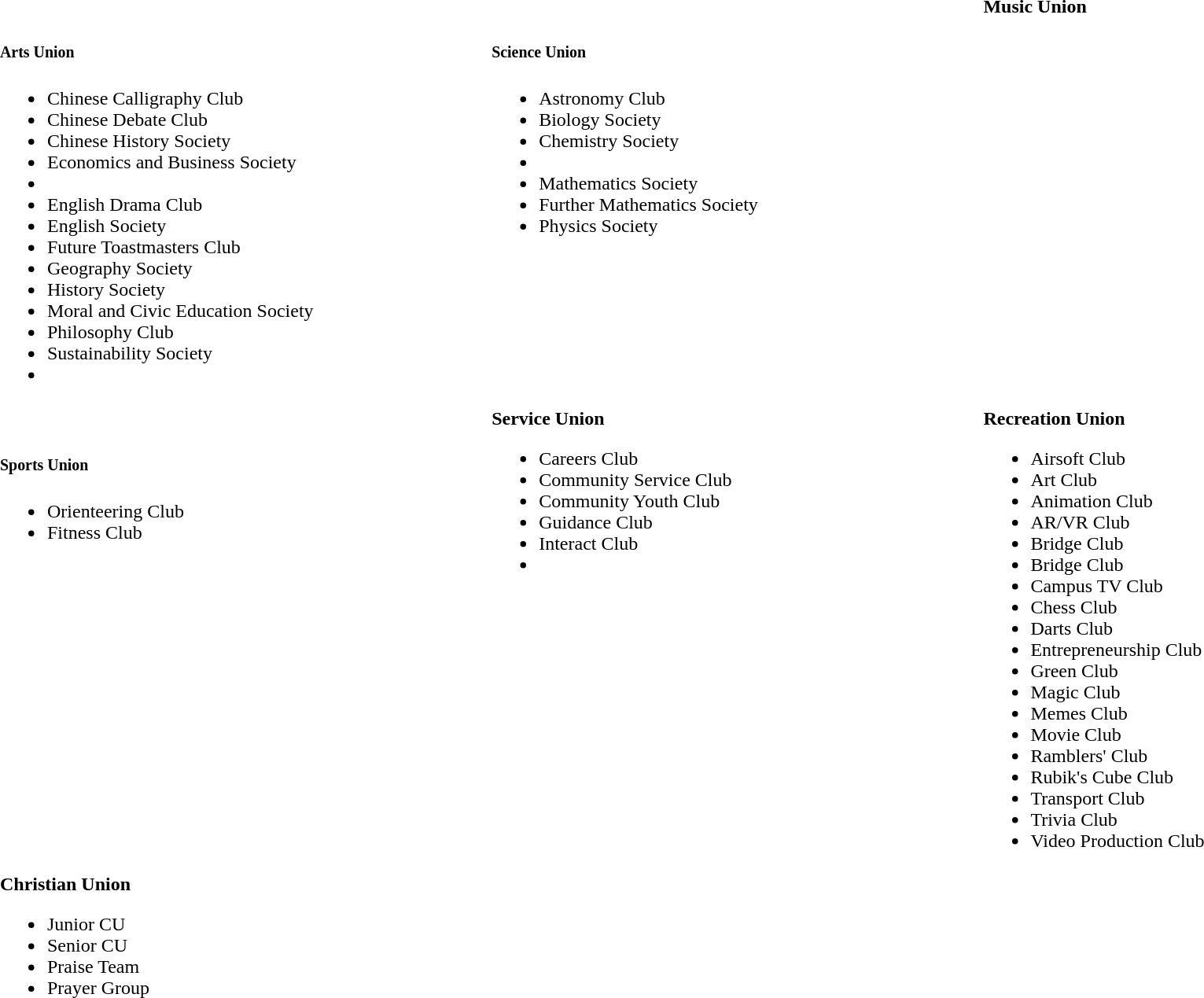<table border="0" cellspacing="1" width="100%">
<tr ---->
<td width="33%" valign="top"><br><h5>Arts Union</h5><ul><li>Chinese Calligraphy Club</li><li>Chinese Debate Club</li><li>Chinese History Society</li><li>Economics and Business Society</li><li></li><li>English Drama Club</li><li>English Society</li><li>Future Toastmasters Club</li><li>Geography Society</li><li>History Society</li><li>Moral and Civic Education Society</li><li>Philosophy Club</li><li>Sustainability Society</li><li></li></ul></td>
<td width="33%" valign="top"><br><h5>Science Union</h5><ul><li>Astronomy Club</li><li>Biology Society</li><li>Chemistry Society</li><li></li><li>Mathematics Society</li><li>Further Mathematics Society</li><li>Physics Society</li></ul></td>
<td width="34%" valign="top"><strong>Music Union</strong></td>
</tr>
<tr ---->
<td width="33%" valign="top"><br><h5>Sports Union</h5><ul><li>Orienteering Club</li><li>Fitness Club</li></ul></td>
<td width="33%" valign="top"><strong>Service Union</strong><br><ul><li>Careers Club</li><li>Community Service Club</li><li>Community Youth Club</li><li>Guidance Club</li><li>Interact Club</li><li></li></ul></td>
<td width="33%" valign="top"><strong>Recreation Union</strong><br><ul><li>Airsoft Club</li><li>Art Club</li><li>Animation Club</li><li>AR/VR Club</li><li>Bridge Club</li><li>Bridge Club</li><li>Campus TV Club</li><li>Chess Club</li><li>Darts Club</li><li>Entrepreneurship Club</li><li>Green Club</li><li>Magic Club</li><li>Memes Club</li><li>Movie Club</li><li>Ramblers' Club</li><li>Rubik's Cube Club</li><li>Transport Club</li><li>Trivia Club</li><li>Video Production Club</li></ul></td>
</tr>
<tr>
<td><strong>Christian Union</strong><br><ul><li>Junior CU</li><li>Senior CU</li><li>Praise Team</li><li>Prayer Group</li></ul></td>
<td></td>
<td></td>
</tr>
</table>
